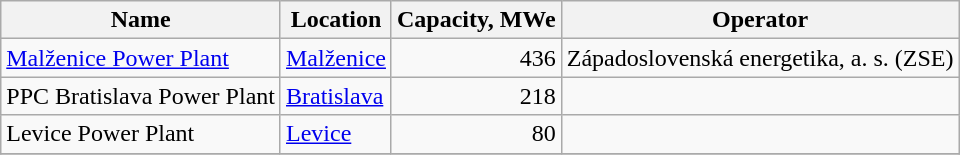<table class="wikitable">
<tr>
<th>Name</th>
<th>Location</th>
<th>Capacity, MWe</th>
<th>Operator</th>
</tr>
<tr>
<td><a href='#'>Malženice Power Plant</a></td>
<td><a href='#'>Malženice</a></td>
<td align="right">436</td>
<td>Západoslovenská energetika, a. s. (ZSE)</td>
</tr>
<tr>
<td>PPC Bratislava Power Plant</td>
<td><a href='#'>Bratislava</a></td>
<td align="right">218</td>
<td></td>
</tr>
<tr>
<td>Levice Power Plant</td>
<td><a href='#'>Levice</a></td>
<td align="right">80</td>
<td></td>
</tr>
<tr>
</tr>
</table>
